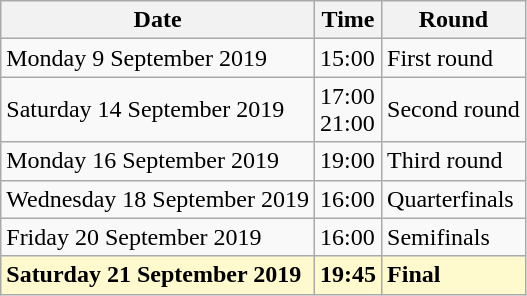<table class="wikitable">
<tr>
<th>Date</th>
<th>Time</th>
<th>Round</th>
</tr>
<tr>
<td>Monday 9 September 2019</td>
<td>15:00</td>
<td>First round</td>
</tr>
<tr>
<td>Saturday 14 September 2019</td>
<td>17:00<br>21:00</td>
<td>Second round</td>
</tr>
<tr>
<td>Monday 16 September 2019</td>
<td>19:00</td>
<td>Third round</td>
</tr>
<tr>
<td>Wednesday 18 September 2019</td>
<td>16:00</td>
<td>Quarterfinals</td>
</tr>
<tr>
<td>Friday 20 September 2019</td>
<td>16:00</td>
<td>Semifinals</td>
</tr>
<tr>
<td style=background:lemonchiffon><strong>Saturday 21 September 2019</strong></td>
<td style=background:lemonchiffon><strong>19:45</strong></td>
<td style=background:lemonchiffon><strong>Final</strong></td>
</tr>
</table>
